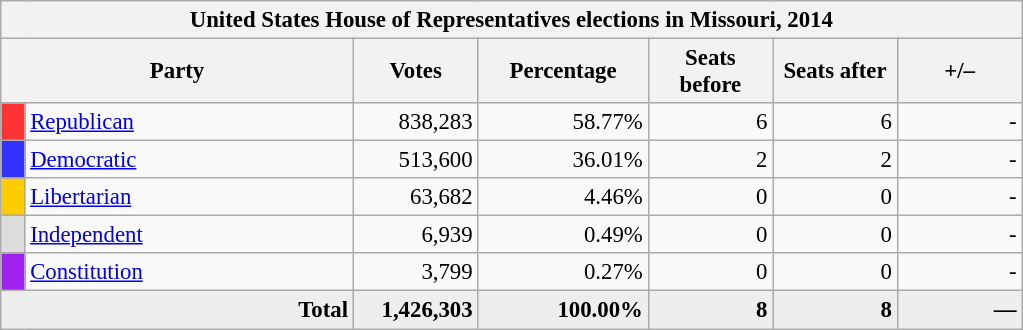<table class="wikitable" style="font-size: 95%;">
<tr>
<th colspan="7">United States House of Representatives elections in Missouri, 2014</th>
</tr>
<tr>
<th colspan="2" style="width: 15em">Party</th>
<th style="width: 5em">Votes</th>
<th style="width: 7em">Percentage</th>
<th style="width: 5em">Seats before</th>
<th style="width: 5em">Seats after</th>
<th style="width: 5em">+/–</th>
</tr>
<tr>
<th style="background-color:#FF3333; width: 3px"></th>
<td style="width: 130px"><a href='#'>Republican</a></td>
<td align="right">838,283</td>
<td align="right">58.77%</td>
<td align="right">6</td>
<td align="right">6</td>
<td align="right">-</td>
</tr>
<tr>
<th style="background-color:#3333FF; width: 3px"></th>
<td style="width: 130px"><a href='#'>Democratic</a></td>
<td align="right">513,600</td>
<td align="right">36.01%</td>
<td align="right">2</td>
<td align="right">2</td>
<td align="right">-</td>
</tr>
<tr>
<th style="background-color:#FFCC00; width: 3px"></th>
<td style="width: 130px"><a href='#'>Libertarian</a></td>
<td align="right">63,682</td>
<td align="right">4.46%</td>
<td align="right">0</td>
<td align="right">0</td>
<td align="right">-</td>
</tr>
<tr>
<th style="background-color:#DDDDDD; width: 3px"></th>
<td style="width: 130px"><a href='#'>Independent</a></td>
<td align="right">6,939</td>
<td align="right">0.49%</td>
<td align="right">0</td>
<td align="right">0</td>
<td align="right">-</td>
</tr>
<tr>
<th style="background-color:#A020F0; width: 3px"></th>
<td style="width: 130px"><a href='#'>Constitution</a></td>
<td align="right">3,799</td>
<td align="right">0.27%</td>
<td align="right">0</td>
<td align="right">0</td>
<td align="right">-</td>
</tr>
<tr bgcolor="#EEEEEE">
<td colspan="2" align="right"><strong>Total</strong></td>
<td align="right"><strong>1,426,303</strong></td>
<td align="right"><strong>100.00%</strong></td>
<td align="right"><strong>8</strong></td>
<td align="right"><strong>8</strong></td>
<td align="right"><strong>—</strong></td>
</tr>
</table>
